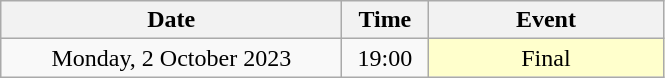<table class = "wikitable" style="text-align:center;">
<tr>
<th width=220>Date</th>
<th width=50>Time</th>
<th width=150>Event</th>
</tr>
<tr>
<td>Monday, 2 October 2023</td>
<td>19:00</td>
<td bgcolor=ffffcc>Final</td>
</tr>
</table>
